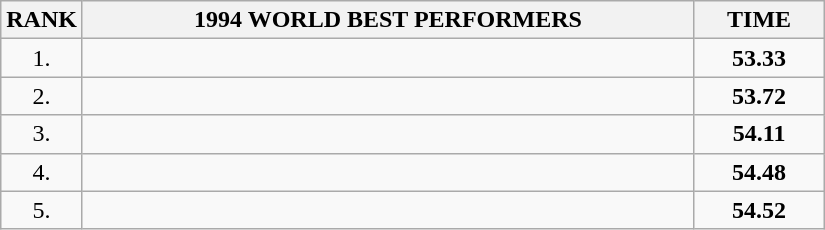<table class=wikitable>
<tr>
<th>RANK</th>
<th align="center" style="width: 25em">1994 WORLD BEST PERFORMERS</th>
<th align="center" style="width: 5em">TIME</th>
</tr>
<tr>
<td align="center">1.</td>
<td></td>
<td align="center"><strong>53.33</strong></td>
</tr>
<tr>
<td align="center">2.</td>
<td></td>
<td align="center"><strong>53.72</strong></td>
</tr>
<tr>
<td align="center">3.</td>
<td></td>
<td align="center"><strong>54.11</strong></td>
</tr>
<tr>
<td align="center">4.</td>
<td></td>
<td align="center"><strong>54.48</strong></td>
</tr>
<tr>
<td align="center">5.</td>
<td></td>
<td align="center"><strong>54.52</strong></td>
</tr>
</table>
